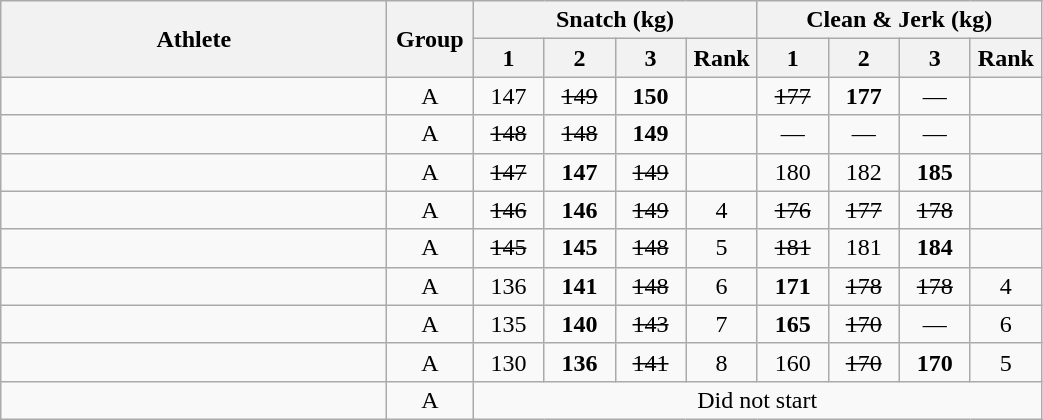<table class = "wikitable sortable" style="text-align:center;">
<tr>
<th rowspan=2 class="unsortable" width=250>Athlete</th>
<th rowspan=2 class="unsortable" width=50>Group</th>
<th colspan=4>Snatch (kg)</th>
<th colspan=4>Clean & Jerk (kg)</th>
</tr>
<tr>
<th width=40 class="unsortable">1</th>
<th width=40 class="unsortable">2</th>
<th width=40 class="unsortable">3</th>
<th width=40>Rank</th>
<th width=40 class="unsortable">1</th>
<th width=40 class="unsortable">2</th>
<th width=40 class="unsortable">3</th>
<th width=40>Rank</th>
</tr>
<tr>
<td align=left></td>
<td>A</td>
<td>147</td>
<td><s>149</s></td>
<td><strong>150</strong></td>
<td></td>
<td><s>177</s></td>
<td><strong>177</strong></td>
<td>—</td>
<td></td>
</tr>
<tr>
<td align=left></td>
<td>A</td>
<td><s>148</s></td>
<td><s>148</s></td>
<td><strong>149</strong></td>
<td></td>
<td>—</td>
<td>—</td>
<td>—</td>
<td></td>
</tr>
<tr>
<td align=left></td>
<td>A</td>
<td><s>147</s></td>
<td><strong>147</strong></td>
<td><s>149</s></td>
<td></td>
<td>180</td>
<td>182</td>
<td><strong>185</strong></td>
<td></td>
</tr>
<tr>
<td align=left></td>
<td>A</td>
<td><s>146</s></td>
<td><strong>146</strong></td>
<td><s>149</s></td>
<td>4</td>
<td><s>176</s></td>
<td><s>177</s></td>
<td><s>178</s></td>
<td></td>
</tr>
<tr>
<td align=left></td>
<td>A</td>
<td><s>145</s></td>
<td><strong>145</strong></td>
<td><s>148</s></td>
<td>5</td>
<td><s>181</s></td>
<td>181</td>
<td><strong>184</strong></td>
<td></td>
</tr>
<tr>
<td align=left></td>
<td>A</td>
<td>136</td>
<td><strong>141</strong></td>
<td><s>148</s></td>
<td>6</td>
<td><strong>171</strong></td>
<td><s>178</s></td>
<td><s>178</s></td>
<td>4</td>
</tr>
<tr>
<td align=left></td>
<td>A</td>
<td>135</td>
<td><strong>140</strong></td>
<td><s>143</s></td>
<td>7</td>
<td><strong>165</strong></td>
<td><s>170</s></td>
<td>—</td>
<td>6</td>
</tr>
<tr>
<td align=left></td>
<td>A</td>
<td>130</td>
<td><strong>136</strong></td>
<td><s>141</s></td>
<td>8</td>
<td>160</td>
<td><s>170</s></td>
<td><strong>170</strong></td>
<td>5</td>
</tr>
<tr>
<td align=left></td>
<td>A</td>
<td colspan=8>Did not start</td>
</tr>
</table>
